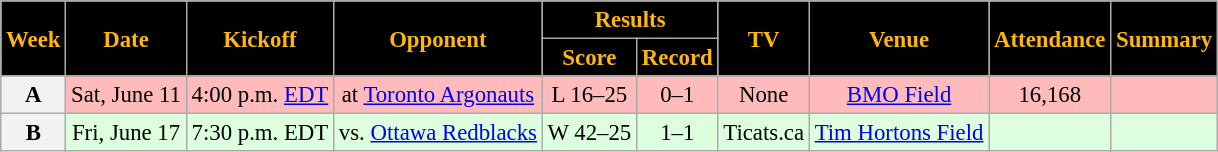<table class="wikitable" style="font-size: 95%;">
<tr>
<th style="background:black;color:#FFB60F;" rowspan=2>Week</th>
<th style="background:black;color:#FFB60F;" rowspan=2>Date</th>
<th style="background:black;color:#FFB60F;" rowspan=2>Kickoff</th>
<th style="background:black;color:#FFB60F;" rowspan=2>Opponent</th>
<th style="background:black;color:#FFB60F;" colspan=2>Results</th>
<th style="background:black;color:#FFB60F;" rowspan=2>TV</th>
<th style="background:black;color:#FFB60F;" rowspan=2>Venue</th>
<th style="background:black;color:#FFB60F;" rowspan=2>Attendance</th>
<th style="background:black;color:#FFB60F;" rowspan=2>Summary</th>
</tr>
<tr>
<th style="background:black;color:#FFB60F;">Score</th>
<th style="background:black;color:#FFB60F;">Record</th>
</tr>
<tr align="center" bgcolor="#ffbbbb">
<th align="center">A</th>
<td align="center">Sat, June 11</td>
<td align="center">4:00 p.m. <a href='#'>EDT</a></td>
<td align="center">at <a href='#'>Toronto Argonauts</a></td>
<td align="center">L 16–25</td>
<td align="center">0–1</td>
<td align="center">None</td>
<td align="center"><a href='#'>BMO Field</a></td>
<td align="center">16,168</td>
<td align="center"></td>
</tr>
<tr align="center" bgcolor="#ddffdd">
<th align="center">B</th>
<td align="center">Fri, June 17</td>
<td align="center">7:30 p.m. EDT</td>
<td align="center">vs. <a href='#'>Ottawa Redblacks</a></td>
<td align="center">W 42–25</td>
<td align="center">1–1</td>
<td align="center">Ticats.ca</td>
<td align="center"><a href='#'>Tim Hortons Field</a></td>
<td align="center"></td>
<td align="center"></td>
</tr>
</table>
